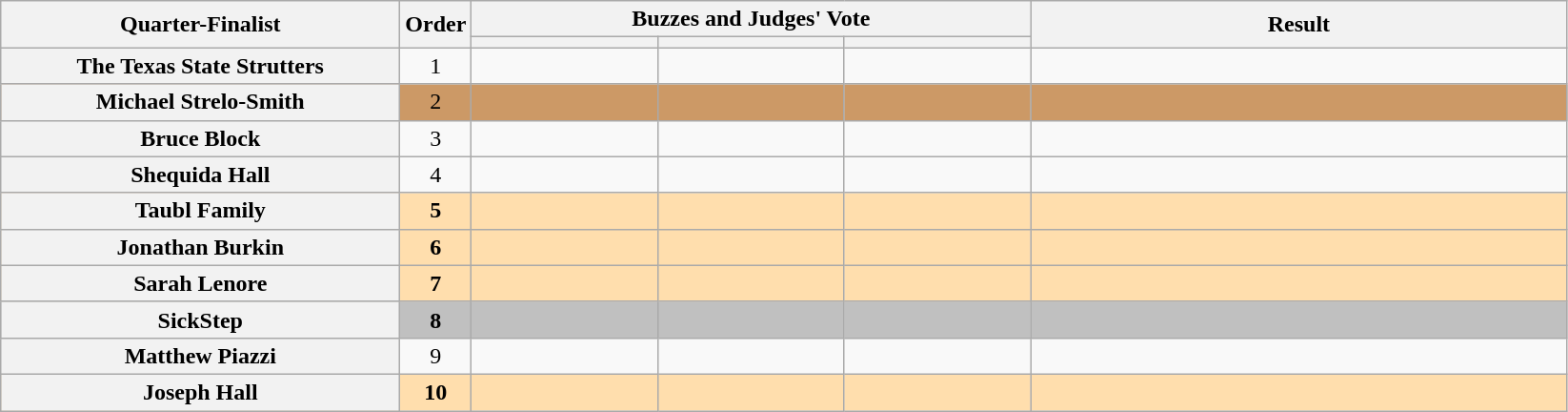<table class="wikitable plainrowheaders sortable" style="text-align:center;">
<tr>
<th scope="col" rowspan="2" class="unsortable" style="width:17em;">Quarter-Finalist</th>
<th scope="col" rowspan="2" style="width:1em;">Order</th>
<th scope="col" colspan="3" class="unsortable" style="width:24em;">Buzzes and Judges' Vote</th>
<th scope="col" rowspan="2" style="width:23em;">Result</th>
</tr>
<tr>
<th scope="col" class="unsortable" style="width:6em;"></th>
<th scope="col" class="unsortable" style="width:6em;"></th>
<th scope="col" class="unsortable" style="width:6em;"></th>
</tr>
<tr>
<th scope="row">The Texas State Strutters</th>
<td>1</td>
<td style="text-align:center;"></td>
<td style="text-align:center;"></td>
<td style="text-align:center;"></td>
<td></td>
</tr>
<tr style="background:#c96;">
<th scope="row">Michael Strelo-Smith</th>
<td>2</td>
<td style="text-align:center;"></td>
<td style="text-align:center;"></td>
<td style="text-align:center;"></td>
<td></td>
</tr>
<tr>
<th scope="row">Bruce Block</th>
<td>3</td>
<td style="text-align:center;"></td>
<td style="text-align:center;"></td>
<td style="text-align:center;"></td>
<td></td>
</tr>
<tr>
<th scope="row">Shequida Hall</th>
<td>4</td>
<td style="text-align:center;"></td>
<td style="text-align:center;"></td>
<td style="text-align:center;"></td>
<td></td>
</tr>
<tr style="background:NavajoWhite;">
<th scope="row"><strong>Taubl Family</strong></th>
<td><strong>5</strong></td>
<td style="text-align:center;"></td>
<td style="text-align:center;"></td>
<td style="text-align:center;"></td>
<td><strong></strong></td>
</tr>
<tr style="background:NavajoWhite;">
<th scope="row"><strong>Jonathan Burkin</strong></th>
<td><strong>6</strong></td>
<td style="text-align:center;"></td>
<td style="text-align:center;"></td>
<td style="text-align:center;"></td>
<td><strong></strong></td>
</tr>
<tr style="background:NavajoWhite;">
<th scope="row"><strong>Sarah Lenore</strong></th>
<td><strong>7</strong></td>
<td style="text-align:center;"></td>
<td style="text-align:center;"></td>
<td style="text-align:center;"></td>
<td><strong></strong></td>
</tr>
<tr style="background:silver;">
<th scope="row"><strong>SickStep</strong></th>
<td><strong>8</strong></td>
<td style="text-align:center;"></td>
<td style="text-align:center;"></td>
<td style="text-align:center;"></td>
<td><strong></strong></td>
</tr>
<tr>
<th scope="row">Matthew Piazzi</th>
<td>9</td>
<td style="text-align:center;"></td>
<td style="text-align:center;"></td>
<td style="text-align:center;"></td>
<td></td>
</tr>
<tr style="background:NavajoWhite;">
<th scope="row"><strong>Joseph Hall</strong></th>
<td><strong>10</strong></td>
<td style="text-align:center;"></td>
<td style="text-align:center;"></td>
<td style="text-align:center;"></td>
<td><strong></strong></td>
</tr>
</table>
